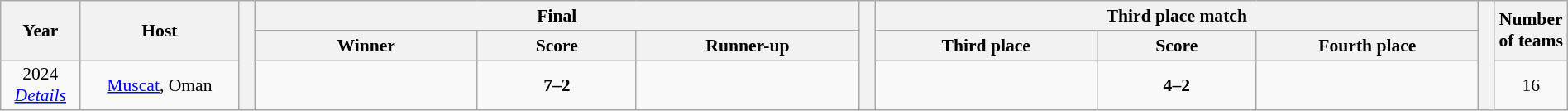<table class="wikitable" style="text-align:center;width:100%; font-size:90%;">
<tr>
<th rowspan=2 width=5%>Year</th>
<th rowspan=2 width=10%>Host</th>
<th width=1% rowspan=3></th>
<th colspan=3>Final</th>
<th width=1% rowspan=3></th>
<th colspan=3>Third place match</th>
<th width=1% rowspan=3></th>
<th width=4% rowspan=2>Number<br>of teams</th>
</tr>
<tr>
<th width=14%>Winner</th>
<th width=10%>Score</th>
<th width=14%>Runner-up</th>
<th width=14%>Third place</th>
<th width=10%>Score</th>
<th width=14%>Fourth place</th>
</tr>
<tr>
<td>2024<br><em><a href='#'>Details</a></em></td>
<td><a href='#'>Muscat</a>, Oman</td>
<td><strong></strong></td>
<td><strong>7–2</strong></td>
<td></td>
<td></td>
<td><strong>4–2</strong></td>
<td></td>
<td>16</td>
</tr>
</table>
